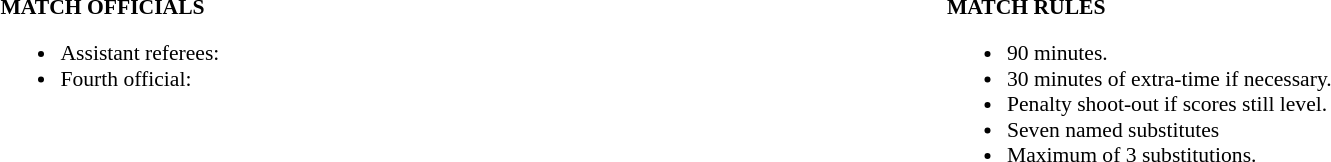<table width=100% style="font-size: 90%">
<tr>
<td width=50% valign=top><br><strong>MATCH OFFICIALS</strong><ul><li>Assistant referees:</li><li>Fourth official:</li></ul></td>
<td width=50% valign=top><br><strong>MATCH RULES</strong><ul><li>90 minutes.</li><li>30 minutes of extra-time if necessary.</li><li>Penalty shoot-out if scores still level.</li><li>Seven named substitutes</li><li>Maximum of 3 substitutions.</li></ul></td>
</tr>
</table>
